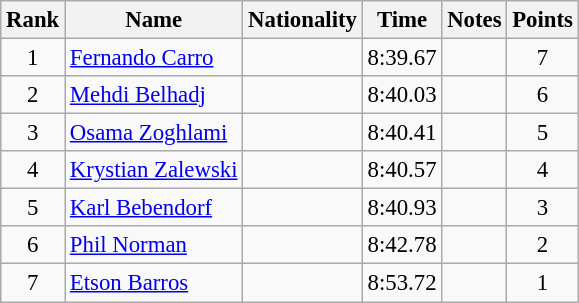<table class="wikitable sortable" style="text-align:center; font-size:95%">
<tr>
<th>Rank</th>
<th>Name</th>
<th>Nationality</th>
<th>Time</th>
<th>Notes</th>
<th>Points</th>
</tr>
<tr>
<td>1</td>
<td align=left><a href='#'>Fernando Carro</a></td>
<td align=left></td>
<td>8:39.67</td>
<td></td>
<td>7</td>
</tr>
<tr>
<td>2</td>
<td align=left><a href='#'>Mehdi Belhadj</a></td>
<td align=left></td>
<td>8:40.03</td>
<td></td>
<td>6</td>
</tr>
<tr>
<td>3</td>
<td align=left><a href='#'>Osama Zoghlami</a></td>
<td align=left></td>
<td>8:40.41</td>
<td></td>
<td>5</td>
</tr>
<tr>
<td>4</td>
<td align=left><a href='#'>Krystian Zalewski</a></td>
<td align=left></td>
<td>8:40.57</td>
<td></td>
<td>4</td>
</tr>
<tr>
<td>5</td>
<td align=left><a href='#'>Karl Bebendorf</a></td>
<td align=left></td>
<td>8:40.93</td>
<td></td>
<td>3</td>
</tr>
<tr>
<td>6</td>
<td align=left><a href='#'>Phil Norman</a></td>
<td align=left></td>
<td>8:42.78</td>
<td></td>
<td>2</td>
</tr>
<tr>
<td>7</td>
<td align=left><a href='#'>Etson Barros</a></td>
<td align=left></td>
<td>8:53.72</td>
<td></td>
<td>1</td>
</tr>
</table>
